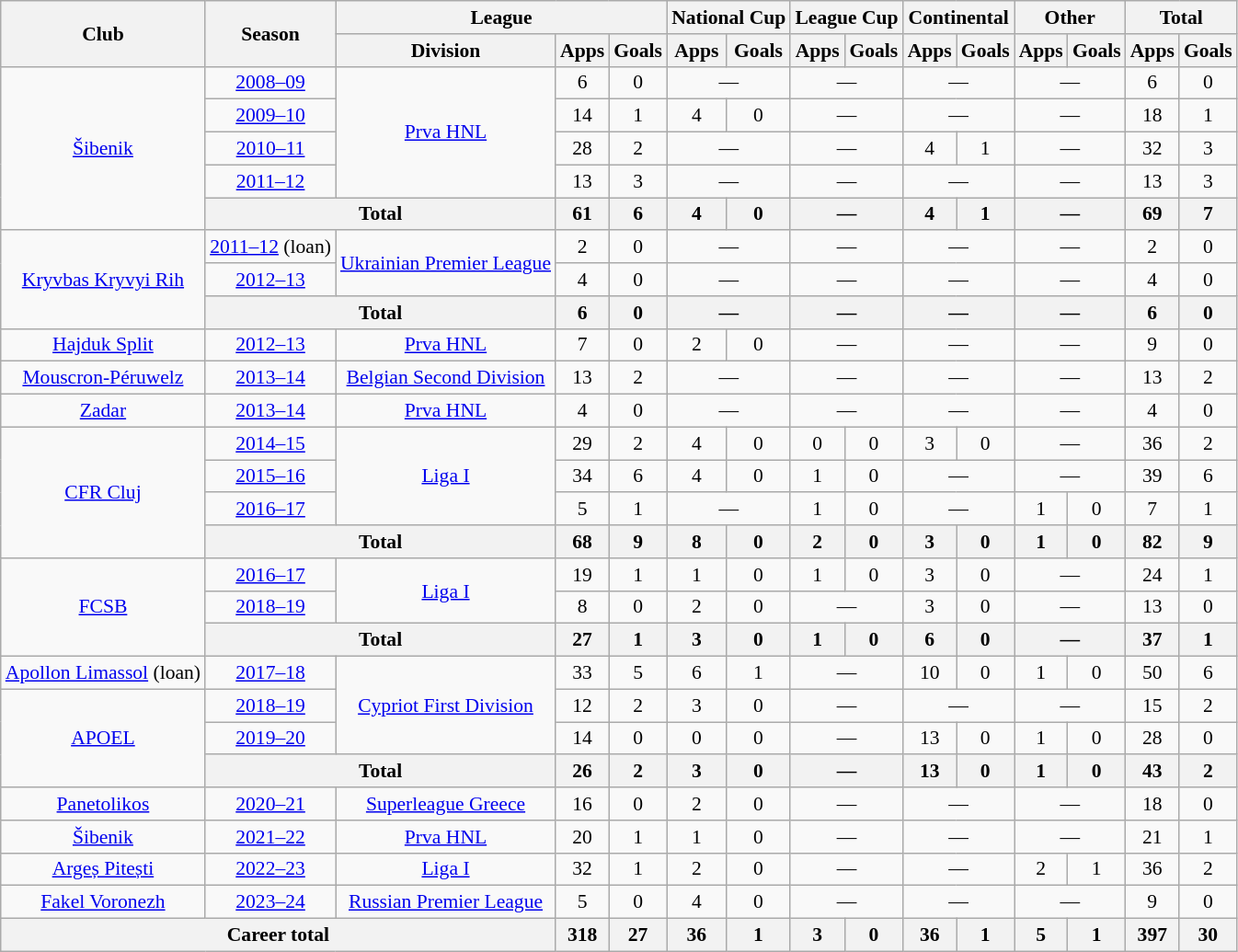<table class="wikitable" style="font-size:90%; text-align: center;">
<tr>
<th rowspan=2>Club</th>
<th rowspan=2>Season</th>
<th colspan=3>League</th>
<th colspan=2>National Cup</th>
<th colspan=2>League Cup</th>
<th colspan=2>Continental</th>
<th colspan=2>Other</th>
<th colspan=2>Total</th>
</tr>
<tr>
<th>Division</th>
<th>Apps</th>
<th>Goals</th>
<th>Apps</th>
<th>Goals</th>
<th>Apps</th>
<th>Goals</th>
<th>Apps</th>
<th>Goals</th>
<th>Apps</th>
<th>Goals</th>
<th>Apps</th>
<th>Goals</th>
</tr>
<tr>
<td rowspan="5"><a href='#'>Šibenik</a></td>
<td><a href='#'>2008–09</a></td>
<td rowspan="4"><a href='#'>Prva HNL</a></td>
<td>6</td>
<td>0</td>
<td colspan="2">—</td>
<td colspan="2">—</td>
<td colspan="2">—</td>
<td colspan="2">—</td>
<td>6</td>
<td>0</td>
</tr>
<tr>
<td><a href='#'>2009–10</a></td>
<td>14</td>
<td>1</td>
<td>4</td>
<td>0</td>
<td colspan="2">—</td>
<td colspan="2">—</td>
<td colspan="2">—</td>
<td>18</td>
<td>1</td>
</tr>
<tr>
<td><a href='#'>2010–11</a></td>
<td>28</td>
<td>2</td>
<td colspan="2">—</td>
<td colspan="2">—</td>
<td>4</td>
<td>1</td>
<td colspan="2">—</td>
<td>32</td>
<td>3</td>
</tr>
<tr>
<td><a href='#'>2011–12</a></td>
<td>13</td>
<td>3</td>
<td colspan="2">—</td>
<td colspan="2">—</td>
<td colspan="2">—</td>
<td colspan="2">—</td>
<td>13</td>
<td>3</td>
</tr>
<tr>
<th colspan="2">Total</th>
<th>61</th>
<th>6</th>
<th>4</th>
<th>0</th>
<th colspan="2">—</th>
<th>4</th>
<th>1</th>
<th colspan="2">—</th>
<th>69</th>
<th>7</th>
</tr>
<tr>
<td rowspan="3"><a href='#'>Kryvbas Kryvyi Rih</a></td>
<td><a href='#'>2011–12</a> (loan)</td>
<td rowspan="2"><a href='#'>Ukrainian Premier League</a></td>
<td>2</td>
<td>0</td>
<td colspan="2">—</td>
<td colspan="2">—</td>
<td colspan="2">—</td>
<td colspan="2">—</td>
<td>2</td>
<td>0</td>
</tr>
<tr>
<td><a href='#'>2012–13</a></td>
<td>4</td>
<td>0</td>
<td colspan="2">—</td>
<td colspan="2">—</td>
<td colspan="2">—</td>
<td colspan="2">—</td>
<td>4</td>
<td>0</td>
</tr>
<tr>
<th colspan="2">Total</th>
<th>6</th>
<th>0</th>
<th colspan="2">—</th>
<th colspan="2">—</th>
<th colspan="2">—</th>
<th colspan="2">—</th>
<th>6</th>
<th>0</th>
</tr>
<tr>
<td><a href='#'>Hajduk Split</a></td>
<td><a href='#'>2012–13</a></td>
<td><a href='#'>Prva HNL</a></td>
<td>7</td>
<td>0</td>
<td>2</td>
<td>0</td>
<td colspan="2">—</td>
<td colspan="2">—</td>
<td colspan="2">—</td>
<td>9</td>
<td>0</td>
</tr>
<tr>
<td><a href='#'>Mouscron-Péruwelz</a></td>
<td><a href='#'>2013–14</a></td>
<td><a href='#'>Belgian Second Division</a></td>
<td>13</td>
<td>2</td>
<td colspan="2">—</td>
<td colspan="2">—</td>
<td colspan="2">—</td>
<td colspan="2">—</td>
<td>13</td>
<td>2</td>
</tr>
<tr>
<td><a href='#'>Zadar</a></td>
<td><a href='#'>2013–14</a></td>
<td><a href='#'>Prva HNL</a></td>
<td>4</td>
<td>0</td>
<td colspan="2">—</td>
<td colspan="2">—</td>
<td colspan="2">—</td>
<td colspan="2">—</td>
<td>4</td>
<td>0</td>
</tr>
<tr>
<td rowspan="4"><a href='#'>CFR Cluj</a></td>
<td><a href='#'>2014–15</a></td>
<td rowspan="3"><a href='#'>Liga I</a></td>
<td>29</td>
<td>2</td>
<td>4</td>
<td>0</td>
<td>0</td>
<td>0</td>
<td>3</td>
<td>0</td>
<td colspan="2">—</td>
<td>36</td>
<td>2</td>
</tr>
<tr>
<td><a href='#'>2015–16</a></td>
<td>34</td>
<td>6</td>
<td>4</td>
<td>0</td>
<td>1</td>
<td>0</td>
<td colspan="2">—</td>
<td colspan="2">—</td>
<td>39</td>
<td>6</td>
</tr>
<tr>
<td><a href='#'>2016–17</a></td>
<td>5</td>
<td>1</td>
<td colspan="2">—</td>
<td>1</td>
<td>0</td>
<td colspan="2">—</td>
<td>1</td>
<td>0</td>
<td>7</td>
<td>1</td>
</tr>
<tr>
<th colspan="2">Total</th>
<th>68</th>
<th>9</th>
<th>8</th>
<th>0</th>
<th>2</th>
<th>0</th>
<th>3</th>
<th>0</th>
<th>1</th>
<th>0</th>
<th>82</th>
<th>9</th>
</tr>
<tr>
<td rowspan="3"><a href='#'>FCSB</a></td>
<td><a href='#'>2016–17</a></td>
<td rowspan="2"><a href='#'>Liga I</a></td>
<td>19</td>
<td>1</td>
<td>1</td>
<td>0</td>
<td>1</td>
<td>0</td>
<td>3</td>
<td>0</td>
<td colspan="2">—</td>
<td>24</td>
<td>1</td>
</tr>
<tr>
<td><a href='#'>2018–19</a></td>
<td>8</td>
<td>0</td>
<td>2</td>
<td>0</td>
<td colspan="2">—</td>
<td>3</td>
<td>0</td>
<td colspan="2">—</td>
<td>13</td>
<td>0</td>
</tr>
<tr>
<th colspan="2">Total</th>
<th>27</th>
<th>1</th>
<th>3</th>
<th>0</th>
<th>1</th>
<th>0</th>
<th>6</th>
<th>0</th>
<th colspan="2">—</th>
<th>37</th>
<th>1</th>
</tr>
<tr>
<td><a href='#'>Apollon Limassol</a> (loan)</td>
<td><a href='#'>2017–18</a></td>
<td rowspan="3"><a href='#'>Cypriot First Division</a></td>
<td>33</td>
<td>5</td>
<td>6</td>
<td>1</td>
<td colspan="2">—</td>
<td>10</td>
<td>0</td>
<td>1</td>
<td>0</td>
<td>50</td>
<td>6</td>
</tr>
<tr>
<td rowspan="3"><a href='#'>APOEL</a></td>
<td><a href='#'>2018–19</a></td>
<td>12</td>
<td>2</td>
<td>3</td>
<td>0</td>
<td colspan="2">—</td>
<td colspan="2">—</td>
<td colspan="2">—</td>
<td>15</td>
<td>2</td>
</tr>
<tr>
<td><a href='#'>2019–20</a></td>
<td>14</td>
<td>0</td>
<td>0</td>
<td>0</td>
<td colspan="2">—</td>
<td>13</td>
<td>0</td>
<td>1</td>
<td>0</td>
<td>28</td>
<td>0</td>
</tr>
<tr>
<th colspan="2">Total</th>
<th>26</th>
<th>2</th>
<th>3</th>
<th>0</th>
<th colspan="2">—</th>
<th>13</th>
<th>0</th>
<th>1</th>
<th>0</th>
<th>43</th>
<th>2</th>
</tr>
<tr>
<td><a href='#'>Panetolikos</a></td>
<td><a href='#'>2020–21</a></td>
<td><a href='#'>Superleague Greece</a></td>
<td>16</td>
<td>0</td>
<td>2</td>
<td>0</td>
<td colspan="2">—</td>
<td colspan="2">—</td>
<td colspan="2">—</td>
<td>18</td>
<td>0</td>
</tr>
<tr>
<td><a href='#'>Šibenik</a></td>
<td><a href='#'>2021–22</a></td>
<td><a href='#'>Prva HNL</a></td>
<td>20</td>
<td>1</td>
<td>1</td>
<td>0</td>
<td colspan="2">—</td>
<td colspan="2">—</td>
<td colspan="2">—</td>
<td>21</td>
<td>1</td>
</tr>
<tr>
<td><a href='#'>Argeș Pitești</a></td>
<td><a href='#'>2022–23</a></td>
<td><a href='#'>Liga I</a></td>
<td>32</td>
<td>1</td>
<td>2</td>
<td>0</td>
<td colspan="2">—</td>
<td colspan="2">—</td>
<td>2</td>
<td>1</td>
<td>36</td>
<td>2</td>
</tr>
<tr>
<td><a href='#'>Fakel Voronezh</a></td>
<td><a href='#'>2023–24</a></td>
<td><a href='#'>Russian Premier League</a></td>
<td>5</td>
<td>0</td>
<td>4</td>
<td>0</td>
<td colspan="2">—</td>
<td colspan="2">—</td>
<td colspan="2">—</td>
<td>9</td>
<td>0</td>
</tr>
<tr>
<th colspan="3">Career total</th>
<th>318</th>
<th>27</th>
<th>36</th>
<th>1</th>
<th>3</th>
<th>0</th>
<th>36</th>
<th>1</th>
<th>5</th>
<th>1</th>
<th>397</th>
<th>30</th>
</tr>
</table>
